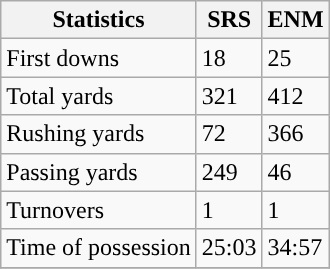<table class="wikitable" style="float: left;">
<tr>
<th>Statistics</th>
<th>SRS</th>
<th>ENM</th>
</tr>
<tr>
<td>First downs</td>
<td>18</td>
<td>25</td>
</tr>
<tr>
<td>Total yards</td>
<td>321</td>
<td>412</td>
</tr>
<tr>
<td>Rushing yards</td>
<td>72</td>
<td>366</td>
</tr>
<tr>
<td>Passing yards</td>
<td>249</td>
<td>46</td>
</tr>
<tr>
<td>Turnovers</td>
<td>1</td>
<td>1</td>
</tr>
<tr>
<td>Time of possession</td>
<td>25:03</td>
<td>34:57</td>
</tr>
<tr>
</tr>
</table>
